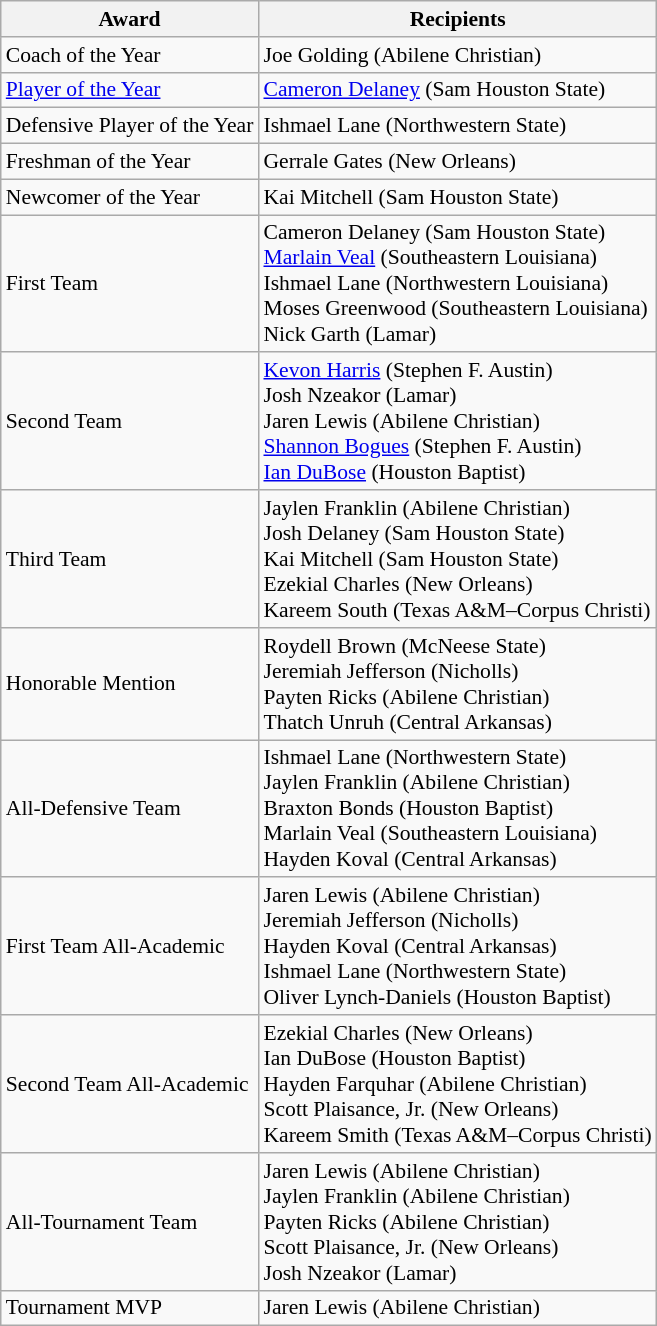<table class="wikitable" style="white-space:nowrap; font-size:90%;">
<tr>
<th>Award</th>
<th>Recipients</th>
</tr>
<tr>
<td>Coach of the Year</td>
<td>Joe Golding (Abilene Christian)</td>
</tr>
<tr>
<td><a href='#'>Player of the Year</a></td>
<td><a href='#'>Cameron Delaney</a> (Sam Houston State)</td>
</tr>
<tr>
<td>Defensive Player of the Year</td>
<td>Ishmael Lane (Northwestern State)</td>
</tr>
<tr>
<td>Freshman of the Year</td>
<td>Gerrale Gates (New Orleans)</td>
</tr>
<tr>
<td>Newcomer of the Year</td>
<td>Kai Mitchell (Sam Houston State)</td>
</tr>
<tr>
<td>First Team</td>
<td>Cameron Delaney (Sam Houston State)<br><a href='#'>Marlain Veal</a> (Southeastern Louisiana)<br>Ishmael Lane (Northwestern Louisiana)<br>Moses Greenwood (Southeastern Louisiana)<br>Nick Garth (Lamar)</td>
</tr>
<tr>
<td>Second Team</td>
<td><a href='#'>Kevon Harris</a> (Stephen F. Austin)<br>Josh Nzeakor (Lamar)<br>Jaren Lewis (Abilene Christian)<br><a href='#'>Shannon Bogues</a> (Stephen F. Austin)<br><a href='#'>Ian DuBose</a> (Houston Baptist)</td>
</tr>
<tr>
<td>Third Team</td>
<td>Jaylen Franklin (Abilene Christian)<br>Josh Delaney (Sam Houston State)<br>Kai Mitchell (Sam Houston State)<br>Ezekial Charles (New Orleans)<br>Kareem South (Texas A&M–Corpus Christi)</td>
</tr>
<tr>
<td>Honorable Mention</td>
<td>Roydell Brown (McNeese State)<br>Jeremiah Jefferson (Nicholls)<br>Payten Ricks (Abilene Christian)<br>Thatch Unruh (Central Arkansas)</td>
</tr>
<tr>
<td>All-Defensive Team</td>
<td>Ishmael Lane (Northwestern State)<br>Jaylen Franklin (Abilene Christian)<br>Braxton Bonds (Houston Baptist)<br>Marlain Veal (Southeastern Louisiana)<br>Hayden Koval (Central Arkansas)</td>
</tr>
<tr>
<td>First Team All-Academic</td>
<td>Jaren Lewis (Abilene Christian)<br>Jeremiah Jefferson (Nicholls)<br>Hayden Koval (Central Arkansas)<br>Ishmael Lane (Northwestern State)<br>Oliver Lynch-Daniels (Houston Baptist)</td>
</tr>
<tr>
<td>Second Team All-Academic</td>
<td>Ezekial Charles (New Orleans)<br>Ian DuBose (Houston Baptist)<br>Hayden Farquhar (Abilene Christian)<br>Scott Plaisance, Jr. (New Orleans)<br>Kareem Smith (Texas A&M–Corpus Christi)</td>
</tr>
<tr>
<td>All-Tournament Team</td>
<td>Jaren Lewis (Abilene Christian)<br> Jaylen Franklin (Abilene Christian)<br> Payten Ricks (Abilene Christian)<br> Scott Plaisance, Jr. (New Orleans)<br> Josh Nzeakor (Lamar)</td>
</tr>
<tr>
<td>Tournament MVP</td>
<td>Jaren Lewis (Abilene Christian)</td>
</tr>
</table>
